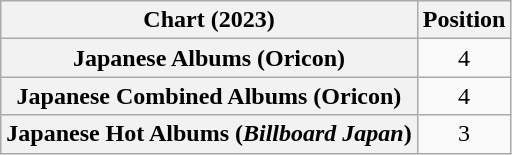<table class="wikitable sortable plainrowheaders" style="text-align:center">
<tr>
<th scope="col">Chart (2023)</th>
<th scope="col">Position</th>
</tr>
<tr>
<th scope="row">Japanese Albums (Oricon)</th>
<td>4</td>
</tr>
<tr>
<th scope="row">Japanese Combined Albums (Oricon)</th>
<td>4</td>
</tr>
<tr>
<th scope="row">Japanese Hot Albums (<em>Billboard Japan</em>)</th>
<td>3</td>
</tr>
</table>
